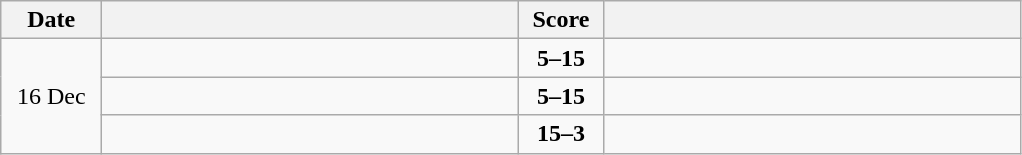<table class="wikitable" style="text-align: center;">
<tr>
<th width="60">Date</th>
<th align="right" width="270"></th>
<th width="50">Score</th>
<th align="left" width="270"></th>
</tr>
<tr>
<td rowspan=3>16 Dec</td>
<td align=left></td>
<td align=center><strong>5–15</strong></td>
<td align=left><strong></strong></td>
</tr>
<tr>
<td align=left></td>
<td align=center><strong>5–15</strong></td>
<td align=left><strong></strong></td>
</tr>
<tr>
<td align=left><strong></strong></td>
<td align=center><strong>15–3</strong></td>
<td align=left></td>
</tr>
</table>
